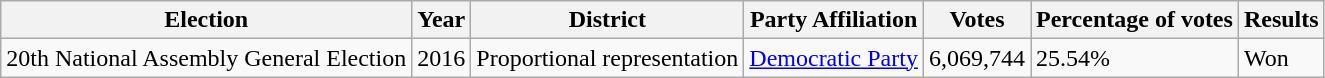<table class="wikitable">
<tr>
<th>Election</th>
<th>Year</th>
<th>District</th>
<th>Party Affiliation</th>
<th>Votes</th>
<th>Percentage of votes</th>
<th>Results</th>
</tr>
<tr>
<td>20th National Assembly General Election</td>
<td>2016</td>
<td>Proportional representation</td>
<td><a href='#'>Democratic Party</a></td>
<td>6,069,744</td>
<td>25.54%</td>
<td>Won</td>
</tr>
</table>
